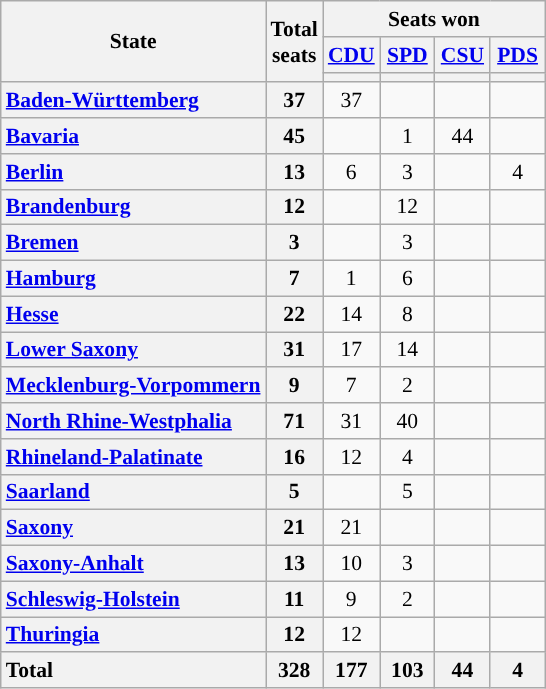<table class="wikitable" style="text-align:center; font-size: 0.9em;">
<tr>
<th rowspan="3">State</th>
<th rowspan="3">Total<br>seats</th>
<th colspan="4">Seats won</th>
</tr>
<tr>
<th class="unsortable" style="width:30px;"><a href='#'>CDU</a></th>
<th class="unsortable" style="width:30px;"><a href='#'>SPD</a></th>
<th class="unsortable" style="width:30px;"><a href='#'>CSU</a></th>
<th class="unsortable" style="width:30px;"><a href='#'>PDS</a></th>
</tr>
<tr>
<th style="background:"></th>
<th style="background:"></th>
<th style="background:"></th>
<th style="background:"></th>
</tr>
<tr>
<th style="text-align: left;"><a href='#'>Baden-Württemberg</a></th>
<th>37</th>
<td>37</td>
<td></td>
<td></td>
<td></td>
</tr>
<tr>
<th style="text-align: left;"><a href='#'>Bavaria</a></th>
<th>45</th>
<td></td>
<td>1</td>
<td>44</td>
<td></td>
</tr>
<tr>
<th style="text-align: left;"><a href='#'>Berlin</a></th>
<th>13</th>
<td>6</td>
<td>3</td>
<td></td>
<td>4</td>
</tr>
<tr>
<th style="text-align: left;"><a href='#'>Brandenburg</a></th>
<th>12</th>
<td></td>
<td>12</td>
<td></td>
<td></td>
</tr>
<tr>
<th style="text-align: left;"><a href='#'>Bremen</a></th>
<th>3</th>
<td></td>
<td>3</td>
<td></td>
<td></td>
</tr>
<tr>
<th style="text-align: left;"><a href='#'>Hamburg</a></th>
<th>7</th>
<td>1</td>
<td>6</td>
<td></td>
<td></td>
</tr>
<tr>
<th style="text-align: left;"><a href='#'>Hesse</a></th>
<th>22</th>
<td>14</td>
<td>8</td>
<td></td>
<td></td>
</tr>
<tr>
<th style="text-align: left;"><a href='#'>Lower Saxony</a></th>
<th>31</th>
<td>17</td>
<td>14</td>
<td></td>
<td></td>
</tr>
<tr>
<th style="text-align: left;"><a href='#'>Mecklenburg-Vorpommern</a></th>
<th>9</th>
<td>7</td>
<td>2</td>
<td></td>
<td></td>
</tr>
<tr>
<th style="text-align: left;"><a href='#'>North Rhine-Westphalia</a></th>
<th>71</th>
<td>31</td>
<td>40</td>
<td></td>
<td></td>
</tr>
<tr>
<th style="text-align: left;"><a href='#'>Rhineland-Palatinate</a></th>
<th>16</th>
<td>12</td>
<td>4</td>
<td></td>
<td></td>
</tr>
<tr>
<th style="text-align: left;"><a href='#'>Saarland</a></th>
<th>5</th>
<td></td>
<td>5</td>
<td></td>
<td></td>
</tr>
<tr>
<th style="text-align: left;"><a href='#'>Saxony</a></th>
<th>21</th>
<td>21</td>
<td></td>
<td></td>
<td></td>
</tr>
<tr>
<th style="text-align: left;"><a href='#'>Saxony-Anhalt</a></th>
<th>13</th>
<td>10</td>
<td>3</td>
<td></td>
<td></td>
</tr>
<tr>
<th style="text-align: left;"><a href='#'>Schleswig-Holstein</a></th>
<th>11</th>
<td>9</td>
<td>2</td>
<td></td>
<td></td>
</tr>
<tr>
<th style="text-align: left;"><a href='#'>Thuringia</a></th>
<th>12</th>
<td>12</td>
<td></td>
<td></td>
<td></td>
</tr>
<tr class="sortbottom">
<th style="text-align: left;">Total</th>
<th>328</th>
<th>177</th>
<th>103</th>
<th>44</th>
<th>4</th>
</tr>
</table>
